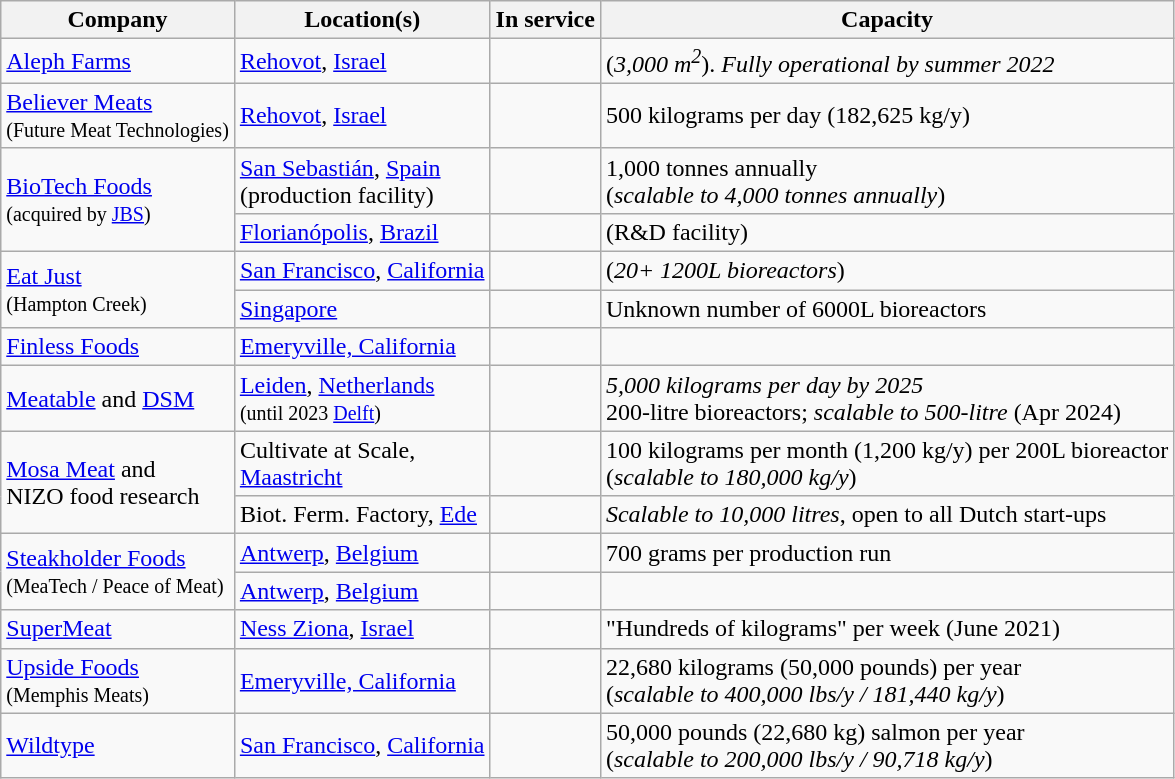<table class="sortable wikitable">
<tr>
<th>Company</th>
<th>Location(s)</th>
<th>In service</th>
<th>Capacity</th>
</tr>
<tr>
<td><a href='#'>Aleph Farms</a></td>
<td><a href='#'>Rehovot</a>, <a href='#'>Israel</a></td>
<td></td>
<td>(<em>3,000 m<sup>2</sup></em>). <em>Fully operational by summer 2022</em></td>
</tr>
<tr>
<td><a href='#'>Believer Meats</a><br><small>(Future Meat Technologies)</small></td>
<td><a href='#'>Rehovot</a>, <a href='#'>Israel</a></td>
<td></td>
<td>500 kilograms per day (182,625 kg/y)</td>
</tr>
<tr>
<td rowspan="2"><a href='#'>BioTech Foods</a><br><small>(acquired by <a href='#'>JBS</a>)</small></td>
<td><a href='#'>San Sebastián</a>, <a href='#'>Spain</a><br>(production facility)</td>
<td></td>
<td>1,000 tonnes annually<br>(<em>scalable to 4,000 tonnes annually</em>)</td>
</tr>
<tr>
<td><a href='#'>Florianópolis</a>, <a href='#'>Brazil</a></td>
<td></td>
<td>(R&D facility)</td>
</tr>
<tr>
<td rowspan="2"><a href='#'>Eat Just</a><br><small>(Hampton Creek)</small></td>
<td><a href='#'>San Francisco</a>, <a href='#'>California</a></td>
<td></td>
<td>(<em>20+ 1200L bioreactors</em>)</td>
</tr>
<tr>
<td><a href='#'>Singapore</a></td>
<td></td>
<td>Unknown number of 6000L bioreactors</td>
</tr>
<tr>
<td><a href='#'>Finless Foods</a></td>
<td><a href='#'>Emeryville, California</a></td>
<td></td>
<td></td>
</tr>
<tr>
<td><a href='#'>Meatable</a> and <a href='#'>DSM</a></td>
<td><a href='#'>Leiden</a>, <a href='#'>Netherlands</a><br><small>(until 2023 <a href='#'>Delft</a>)</small></td>
<td></td>
<td><em>5,000 kilograms per day by 2025</em><br>200-litre bioreactors; <em>scalable to 500-litre</em> (Apr 2024)</td>
</tr>
<tr>
<td rowspan="2"><a href='#'>Mosa Meat</a> and<br>NIZO food research</td>
<td>Cultivate at Scale,<br><a href='#'>Maastricht</a></td>
<td></td>
<td>100 kilograms per month (1,200 kg/y) per 200L bioreactor<br>(<em>scalable to 180,000 kg/y</em>)</td>
</tr>
<tr>
<td>Biot. Ferm. Factory, <a href='#'>Ede</a></td>
<td></td>
<td><em>Scalable to 10,000 litres</em>, open to all Dutch start-ups</td>
</tr>
<tr>
<td rowspan="2"><a href='#'>Steakholder Foods</a><br><small>(MeaTech / Peace of Meat)</small></td>
<td><a href='#'>Antwerp</a>, <a href='#'>Belgium</a></td>
<td></td>
<td>700 grams per production run</td>
</tr>
<tr>
<td><a href='#'>Antwerp</a>, <a href='#'>Belgium</a></td>
<td></td>
<td></td>
</tr>
<tr>
<td><a href='#'>SuperMeat</a></td>
<td><a href='#'>Ness Ziona</a>, <a href='#'>Israel</a></td>
<td></td>
<td>"Hundreds of kilograms" per week (June 2021)</td>
</tr>
<tr>
<td><a href='#'>Upside Foods</a><br><small>(Memphis Meats)</small></td>
<td><a href='#'>Emeryville, California</a></td>
<td></td>
<td>22,680 kilograms (50,000 pounds) per year<br>(<em>scalable to 400,000 lbs/y / 181,440 kg/y</em>)</td>
</tr>
<tr>
<td><a href='#'>Wildtype</a></td>
<td><a href='#'>San Francisco</a>, <a href='#'>California</a></td>
<td></td>
<td>50,000 pounds (22,680 kg) salmon per year<br>(<em>scalable to 200,000 lbs/y / 90,718 kg/y</em>)</td>
</tr>
</table>
